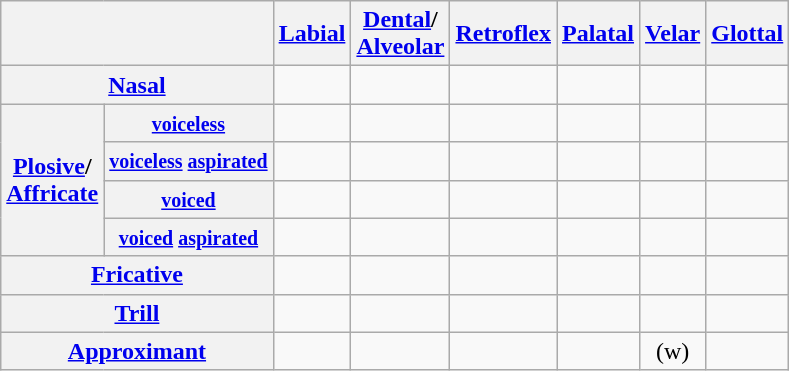<table class="wikitable" style="text-align: center;">
<tr>
<th colspan="2"></th>
<th><a href='#'>Labial</a></th>
<th><a href='#'>Dental</a>/<br><a href='#'>Alveolar</a></th>
<th><a href='#'>Retroflex</a></th>
<th><a href='#'>Palatal</a></th>
<th><a href='#'>Velar</a></th>
<th><a href='#'>Glottal</a></th>
</tr>
<tr>
<th colspan="2"><a href='#'>Nasal</a></th>
<td></td>
<td></td>
<td></td>
<td></td>
<td></td>
<td></td>
</tr>
<tr>
<th rowspan="4"><a href='#'>Plosive</a>/<br><a href='#'>Affricate</a></th>
<th><small><a href='#'>voiceless</a></small></th>
<td></td>
<td></td>
<td></td>
<td></td>
<td></td>
<td></td>
</tr>
<tr>
<th><small><a href='#'>voiceless</a> <a href='#'>aspirated</a></small></th>
<td></td>
<td></td>
<td></td>
<td></td>
<td></td>
<td></td>
</tr>
<tr>
<th><small><a href='#'>voiced</a></small></th>
<td></td>
<td></td>
<td></td>
<td></td>
<td></td>
<td></td>
</tr>
<tr>
<th><small><a href='#'>voiced</a> <a href='#'>aspirated</a></small></th>
<td></td>
<td></td>
<td></td>
<td></td>
<td></td>
<td></td>
</tr>
<tr>
<th colspan="2"><a href='#'>Fricative</a></th>
<td></td>
<td></td>
<td></td>
<td></td>
<td></td>
<td></td>
</tr>
<tr>
<th colspan="2"><a href='#'>Trill</a></th>
<td></td>
<td></td>
<td></td>
<td></td>
<td></td>
<td></td>
</tr>
<tr>
<th colspan="2"><a href='#'>Approximant</a></th>
<td></td>
<td></td>
<td></td>
<td></td>
<td>(w)</td>
<td></td>
</tr>
</table>
